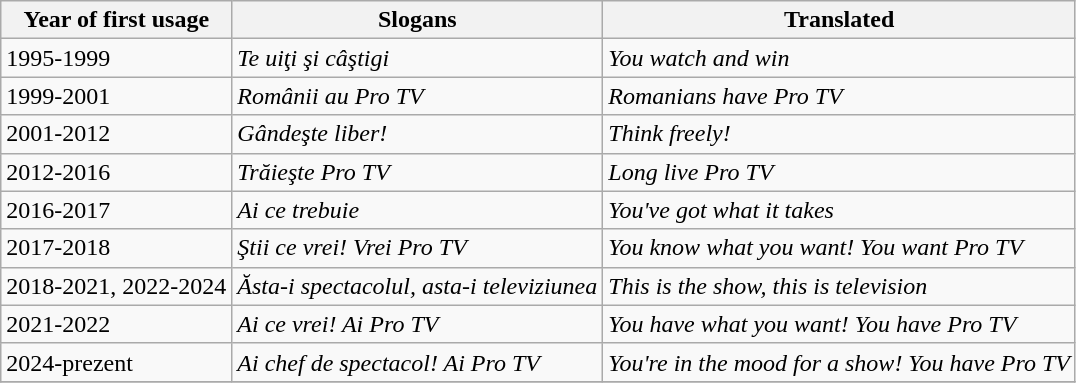<table class="wikitable">
<tr>
<th>Year of first usage</th>
<th>Slogans</th>
<th>Translated</th>
</tr>
<tr>
<td>1995-1999</td>
<td colspan="1"><em>Te uiţi şi câştigi</em></td>
<td><em>You watch and win</em></td>
</tr>
<tr>
<td>1999-2001</td>
<td><em>Românii au Pro TV</em></td>
<td><em>Romanians have Pro TV</em></td>
</tr>
<tr>
<td>2001-2012</td>
<td><em>Gândeşte liber!</em></td>
<td><em>Think freely!</em></td>
</tr>
<tr>
<td>2012-2016</td>
<td><em>Trăieşte Pro TV</em></td>
<td><em>Long live Pro TV</em></td>
</tr>
<tr>
<td>2016-2017</td>
<td><em>Ai ce trebuie</em></td>
<td><em>You've got what it takes</em></td>
</tr>
<tr>
<td>2017-2018</td>
<td><em>Ştii ce vrei! Vrei Pro TV</em></td>
<td><em>You know what you want! You want Pro TV</em></td>
</tr>
<tr>
<td>2018-2021, 2022-2024</td>
<td><em>Ăsta-i spectacolul, asta-i televiziunea</em></td>
<td><em>This is the show, this is television</em></td>
</tr>
<tr>
<td>2021-2022</td>
<td><em>Ai ce vrei! Ai Pro TV</em></td>
<td><em>You have what you want! You have Pro TV</em></td>
</tr>
<tr>
<td>2024-prezent</td>
<td><em>Ai chef de spectacol! Ai Pro TV</em></td>
<td><em>You're in the mood for a show!  You have Pro TV</em></td>
</tr>
<tr>
</tr>
</table>
